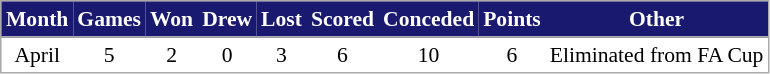<table cellspacing="0" cellpadding="3" style="border:1px solid #aaa; font-size:90%;">
<tr style="background:#191970; color:white;">
<th style="border-bottom:1px solid #aaa; text-align:center;">Month</th>
<th style="border-bottom:1px solid #aaa; text-align:center;">Games</th>
<th style="border-bottom:1px solid #aaa; text-align:center;">Won</th>
<th style="border-bottom:1px solid #aaa; text-align:center;">Drew</th>
<th style="border-bottom:1px solid #aaa; text-align:center;">Lost</th>
<th style="border-bottom:1px solid #aaa; text-align:center;">Scored</th>
<th style="border-bottom:1px solid #aaa; text-align:center;">Conceded</th>
<th style="border-bottom:1px solid #aaa; text-align:center;">Points</th>
<th style="border-bottom:1px solid #aaa; text-align:center;">Other</th>
</tr>
<tr style="text-align:center;">
<td>April</td>
<td style="text-align:center;">5</td>
<td style="text-align:center;">2</td>
<td style="text-align:center;">0</td>
<td style="text-align:center;">3</td>
<td style="text-align:center;">6</td>
<td style="text-align:center;">10</td>
<td style="text-align:center;">6</td>
<td style="text-align:center;">Eliminated from FA Cup</td>
</tr>
</table>
